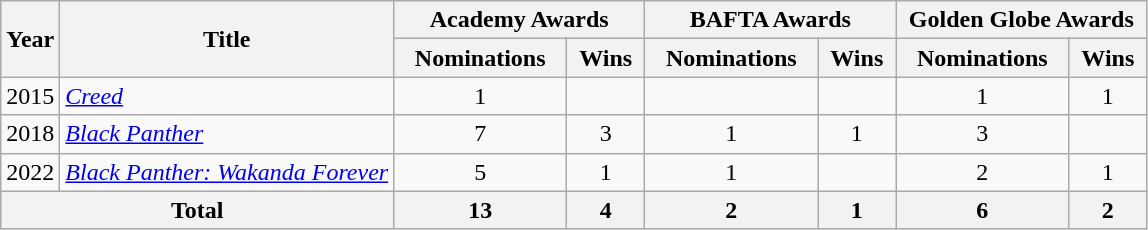<table class="wikitable">
<tr>
<th rowspan="2">Year</th>
<th rowspan="2">Title</th>
<th colspan="2" style="text-align:center;" width=160>Academy Awards</th>
<th colspan="2" style="text-align:center;" width=160>BAFTA Awards</th>
<th colspan="2" style="text-align:center;" width=160>Golden Globe Awards</th>
</tr>
<tr>
<th>Nominations</th>
<th>Wins</th>
<th>Nominations</th>
<th>Wins</th>
<th>Nominations</th>
<th>Wins</th>
</tr>
<tr>
<td>2015</td>
<td><em><a href='#'>Creed</a></em></td>
<td align=center>1</td>
<td align=center></td>
<td align=center></td>
<td align=center></td>
<td align=center>1</td>
<td align=center>1</td>
</tr>
<tr>
<td>2018</td>
<td><em><a href='#'>Black Panther</a></em></td>
<td align=center>7</td>
<td align=center>3</td>
<td align=center>1</td>
<td align=center>1</td>
<td align=center>3</td>
<td align=center></td>
</tr>
<tr>
<td>2022</td>
<td><em><a href='#'>Black Panther: Wakanda Forever</a></em></td>
<td align=center>5</td>
<td align=center>1</td>
<td align=center>1</td>
<td align=center></td>
<td align=center>2</td>
<td align=center>1</td>
</tr>
<tr>
<th colspan="2">Total</th>
<th align=center>13</th>
<th align=center>4</th>
<th align=center>2</th>
<th align=center>1</th>
<th align=center>6</th>
<th align=center>2</th>
</tr>
</table>
